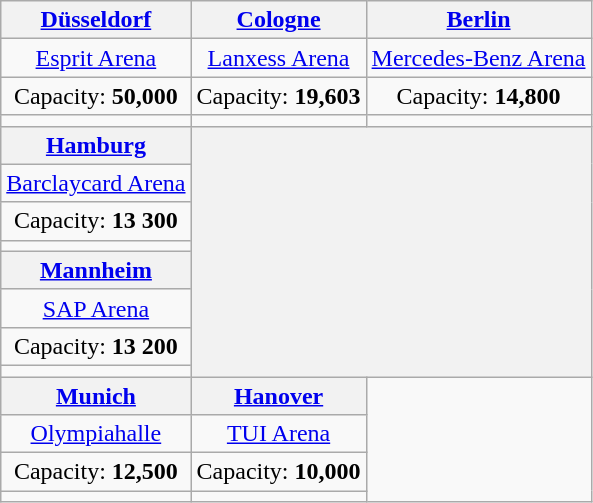<table class="wikitable" style="text-align:center">
<tr>
<th><a href='#'>Düsseldorf</a></th>
<th><a href='#'>Cologne</a></th>
<th><a href='#'>Berlin</a></th>
</tr>
<tr>
<td><a href='#'>Esprit Arena</a></td>
<td><a href='#'>Lanxess Arena</a></td>
<td><a href='#'>Mercedes-Benz Arena</a></td>
</tr>
<tr>
<td>Capacity: <strong>50,000</strong></td>
<td>Capacity: <strong>19,603</strong></td>
<td>Capacity: <strong>14,800</strong></td>
</tr>
<tr>
<td></td>
<td></td>
<td></td>
</tr>
<tr>
<th><a href='#'>Hamburg</a></th>
<th rowspan=8 colspan=3></th>
</tr>
<tr>
<td><a href='#'>Barclaycard Arena</a></td>
</tr>
<tr>
<td>Capacity: <strong>13 300</strong></td>
</tr>
<tr>
<td></td>
</tr>
<tr>
<th><a href='#'>Mannheim</a></th>
</tr>
<tr>
<td><a href='#'>SAP Arena</a></td>
</tr>
<tr>
<td>Capacity: <strong>13 200</strong></td>
</tr>
<tr>
<td></td>
</tr>
<tr>
<th><a href='#'>Munich</a></th>
<th><a href='#'>Hanover</a></th>
</tr>
<tr>
<td><a href='#'>Olympiahalle</a></td>
<td><a href='#'>TUI Arena</a></td>
</tr>
<tr>
<td>Capacity: <strong>12,500</strong></td>
<td>Capacity: <strong>10,000</strong></td>
</tr>
<tr>
<td></td>
<td></td>
</tr>
</table>
